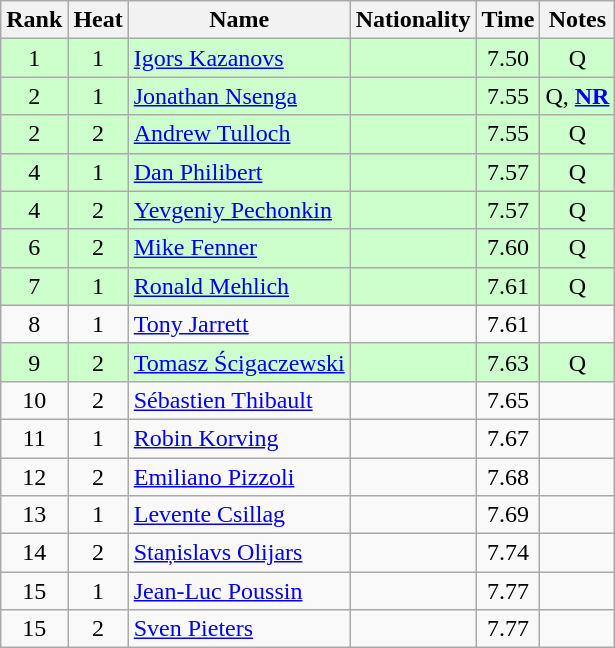<table class="wikitable sortable" style="text-align:center">
<tr>
<th>Rank</th>
<th>Heat</th>
<th>Name</th>
<th>Nationality</th>
<th>Time</th>
<th>Notes</th>
</tr>
<tr bgcolor=ccffcc>
<td>1</td>
<td>1</td>
<td align="left"><a href='#'>Igors Kazanovs</a></td>
<td align=left></td>
<td>7.50</td>
<td>Q</td>
</tr>
<tr bgcolor=ccffcc>
<td>2</td>
<td>1</td>
<td align="left"><a href='#'>Jonathan Nsenga</a></td>
<td align=left></td>
<td>7.55</td>
<td>Q, <strong><a href='#'>NR</a></strong></td>
</tr>
<tr bgcolor=ccffcc>
<td>2</td>
<td>2</td>
<td align="left"><a href='#'>Andrew Tulloch</a></td>
<td align=left></td>
<td>7.55</td>
<td>Q</td>
</tr>
<tr bgcolor=ccffcc>
<td>4</td>
<td>1</td>
<td align="left"><a href='#'>Dan Philibert</a></td>
<td align=left></td>
<td>7.57</td>
<td>Q</td>
</tr>
<tr bgcolor=ccffcc>
<td>4</td>
<td>2</td>
<td align="left"><a href='#'>Yevgeniy Pechonkin</a></td>
<td align=left></td>
<td>7.57</td>
<td>Q</td>
</tr>
<tr bgcolor=ccffcc>
<td>6</td>
<td>2</td>
<td align="left"><a href='#'>Mike Fenner</a></td>
<td align=left></td>
<td>7.60</td>
<td>Q</td>
</tr>
<tr bgcolor=ccffcc>
<td>7</td>
<td>1</td>
<td align="left"><a href='#'>Ronald Mehlich</a></td>
<td align=left></td>
<td>7.61</td>
<td>Q</td>
</tr>
<tr>
<td>8</td>
<td>1</td>
<td align="left"><a href='#'>Tony Jarrett</a></td>
<td align=left></td>
<td>7.61</td>
<td></td>
</tr>
<tr bgcolor=ccffcc>
<td>9</td>
<td>2</td>
<td align="left"><a href='#'>Tomasz Ścigaczewski</a></td>
<td align=left></td>
<td>7.63</td>
<td>Q</td>
</tr>
<tr>
<td>10</td>
<td>2</td>
<td align="left"><a href='#'>Sébastien Thibault</a></td>
<td align=left></td>
<td>7.65</td>
<td></td>
</tr>
<tr>
<td>11</td>
<td>1</td>
<td align="left"><a href='#'>Robin Korving</a></td>
<td align=left></td>
<td>7.67</td>
<td></td>
</tr>
<tr>
<td>12</td>
<td>2</td>
<td align="left"><a href='#'>Emiliano Pizzoli</a></td>
<td align=left></td>
<td>7.68</td>
<td></td>
</tr>
<tr>
<td>13</td>
<td>1</td>
<td align="left"><a href='#'>Levente Csillag</a></td>
<td align=left></td>
<td>7.69</td>
<td></td>
</tr>
<tr>
<td>14</td>
<td>2</td>
<td align="left"><a href='#'>Staņislavs Olijars</a></td>
<td align=left></td>
<td>7.74</td>
<td></td>
</tr>
<tr>
<td>15</td>
<td>1</td>
<td align="left"><a href='#'>Jean-Luc Poussin</a></td>
<td align=left></td>
<td>7.77</td>
<td></td>
</tr>
<tr>
<td>15</td>
<td>2</td>
<td align="left"><a href='#'>Sven Pieters</a></td>
<td align=left></td>
<td>7.77</td>
<td></td>
</tr>
</table>
